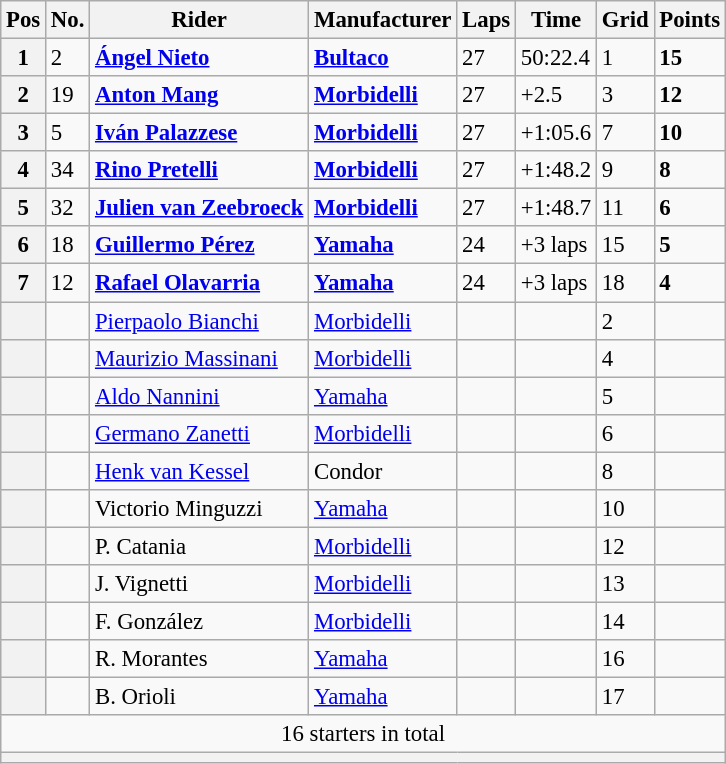<table class="wikitable" style="font-size: 95%;">
<tr>
<th>Pos</th>
<th>No.</th>
<th>Rider</th>
<th>Manufacturer</th>
<th>Laps</th>
<th>Time</th>
<th>Grid</th>
<th>Points</th>
</tr>
<tr>
<th>1</th>
<td>2</td>
<td> <strong><a href='#'>Ángel Nieto</a></strong></td>
<td><strong><a href='#'>Bultaco</a></strong></td>
<td>27</td>
<td>50:22.4</td>
<td>1</td>
<td><strong>15</strong></td>
</tr>
<tr>
<th>2</th>
<td>19</td>
<td> <strong><a href='#'>Anton Mang</a></strong></td>
<td><strong><a href='#'>Morbidelli</a></strong></td>
<td>27</td>
<td>+2.5</td>
<td>3</td>
<td><strong>12</strong></td>
</tr>
<tr>
<th>3</th>
<td>5</td>
<td> <strong><a href='#'>Iván Palazzese</a></strong></td>
<td><strong><a href='#'>Morbidelli</a></strong></td>
<td>27</td>
<td>+1:05.6</td>
<td>7</td>
<td><strong>10</strong></td>
</tr>
<tr>
<th>4</th>
<td>34</td>
<td> <strong><a href='#'>Rino Pretelli</a></strong></td>
<td><strong><a href='#'>Morbidelli</a></strong></td>
<td>27</td>
<td>+1:48.2</td>
<td>9</td>
<td><strong>8</strong></td>
</tr>
<tr>
<th>5</th>
<td>32</td>
<td> <strong><a href='#'>Julien van Zeebroeck</a></strong></td>
<td><strong><a href='#'>Morbidelli</a></strong></td>
<td>27</td>
<td>+1:48.7</td>
<td>11</td>
<td><strong>6</strong></td>
</tr>
<tr>
<th>6</th>
<td>18</td>
<td> <strong><a href='#'>Guillermo Pérez</a></strong></td>
<td><strong><a href='#'>Yamaha</a></strong></td>
<td>24</td>
<td>+3 laps</td>
<td>15</td>
<td><strong>5</strong></td>
</tr>
<tr>
<th>7</th>
<td>12</td>
<td> <strong><a href='#'>Rafael Olavarria</a></strong></td>
<td><strong><a href='#'>Yamaha</a></strong></td>
<td>24</td>
<td>+3 laps</td>
<td>18</td>
<td><strong>4</strong></td>
</tr>
<tr>
<th></th>
<td></td>
<td> <a href='#'>Pierpaolo Bianchi</a></td>
<td><a href='#'>Morbidelli</a></td>
<td></td>
<td></td>
<td>2</td>
<td></td>
</tr>
<tr>
<th></th>
<td></td>
<td> <a href='#'>Maurizio Massinani</a></td>
<td><a href='#'>Morbidelli</a></td>
<td></td>
<td></td>
<td>4</td>
<td></td>
</tr>
<tr>
<th></th>
<td></td>
<td> <a href='#'>Aldo Nannini</a></td>
<td><a href='#'>Yamaha</a></td>
<td></td>
<td></td>
<td>5</td>
<td></td>
</tr>
<tr>
<th></th>
<td></td>
<td> <a href='#'>Germano Zanetti</a></td>
<td><a href='#'>Morbidelli</a></td>
<td></td>
<td></td>
<td>6</td>
<td></td>
</tr>
<tr>
<th></th>
<td></td>
<td> <a href='#'>Henk van Kessel</a></td>
<td>Condor</td>
<td></td>
<td></td>
<td>8</td>
<td></td>
</tr>
<tr>
<th></th>
<td></td>
<td> Victorio Minguzzi</td>
<td><a href='#'>Yamaha</a></td>
<td></td>
<td></td>
<td>10</td>
<td></td>
</tr>
<tr>
<th></th>
<td></td>
<td> P. Catania</td>
<td><a href='#'>Morbidelli</a></td>
<td></td>
<td></td>
<td>12</td>
<td></td>
</tr>
<tr>
<th></th>
<td></td>
<td> J. Vignetti</td>
<td><a href='#'>Morbidelli</a></td>
<td></td>
<td></td>
<td>13</td>
<td></td>
</tr>
<tr>
<th></th>
<td></td>
<td> F. González</td>
<td><a href='#'>Morbidelli</a></td>
<td></td>
<td></td>
<td>14</td>
<td></td>
</tr>
<tr>
<th></th>
<td></td>
<td> R. Morantes</td>
<td><a href='#'>Yamaha</a></td>
<td></td>
<td></td>
<td>16</td>
<td></td>
</tr>
<tr>
<th></th>
<td></td>
<td> B. Orioli</td>
<td><a href='#'>Yamaha</a></td>
<td></td>
<td></td>
<td>17</td>
<td></td>
</tr>
<tr>
<td colspan=8 align=center>16 starters in total</td>
</tr>
<tr>
<th colspan=8></th>
</tr>
</table>
